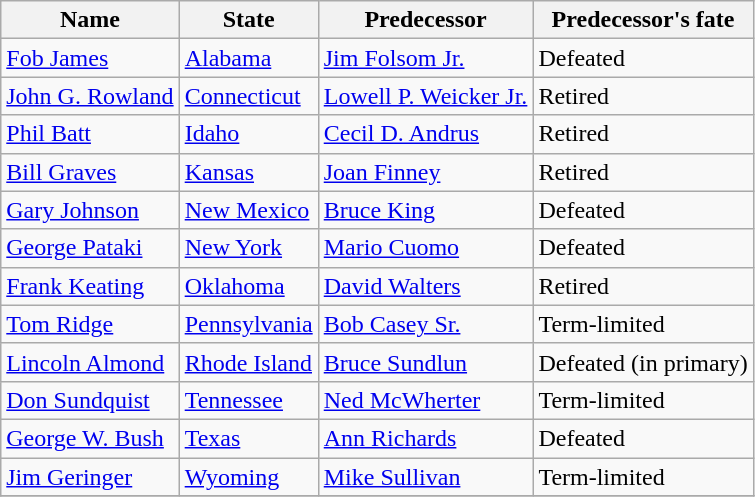<table class="wikitable">
<tr>
<th rowspan=1>Name</th>
<th rowspan=1>State</th>
<th rowspan=1>Predecessor</th>
<th rowspan=1>Predecessor's fate</th>
</tr>
<tr>
<td><a href='#'>Fob James</a></td>
<td><a href='#'>Alabama</a></td>
<td><a href='#'>Jim Folsom Jr.</a></td>
<td>Defeated</td>
</tr>
<tr>
<td><a href='#'>John G. Rowland</a></td>
<td><a href='#'>Connecticut</a></td>
<td><a href='#'>Lowell P. Weicker Jr.</a></td>
<td>Retired</td>
</tr>
<tr>
<td><a href='#'>Phil Batt</a></td>
<td><a href='#'>Idaho</a></td>
<td><a href='#'>Cecil D. Andrus</a></td>
<td>Retired</td>
</tr>
<tr>
<td><a href='#'>Bill Graves</a></td>
<td><a href='#'>Kansas</a></td>
<td><a href='#'>Joan Finney</a></td>
<td>Retired</td>
</tr>
<tr>
<td><a href='#'>Gary Johnson</a></td>
<td><a href='#'>New Mexico</a></td>
<td><a href='#'>Bruce King</a></td>
<td>Defeated</td>
</tr>
<tr>
<td><a href='#'>George Pataki</a></td>
<td><a href='#'>New York</a></td>
<td><a href='#'>Mario Cuomo</a></td>
<td>Defeated</td>
</tr>
<tr>
<td><a href='#'>Frank Keating</a></td>
<td><a href='#'>Oklahoma</a></td>
<td><a href='#'>David Walters</a></td>
<td>Retired</td>
</tr>
<tr>
<td><a href='#'>Tom Ridge</a></td>
<td><a href='#'>Pennsylvania</a></td>
<td><a href='#'>Bob Casey Sr.</a></td>
<td>Term-limited</td>
</tr>
<tr>
<td><a href='#'>Lincoln Almond</a></td>
<td><a href='#'>Rhode Island</a></td>
<td><a href='#'>Bruce Sundlun</a></td>
<td>Defeated (in primary)</td>
</tr>
<tr>
<td><a href='#'>Don Sundquist</a></td>
<td><a href='#'>Tennessee</a></td>
<td><a href='#'>Ned McWherter</a></td>
<td>Term-limited</td>
</tr>
<tr>
<td><a href='#'>George W. Bush</a></td>
<td><a href='#'>Texas</a></td>
<td><a href='#'>Ann Richards</a></td>
<td>Defeated</td>
</tr>
<tr>
<td><a href='#'>Jim Geringer</a></td>
<td><a href='#'>Wyoming</a></td>
<td><a href='#'>Mike Sullivan</a></td>
<td>Term-limited</td>
</tr>
<tr>
</tr>
</table>
